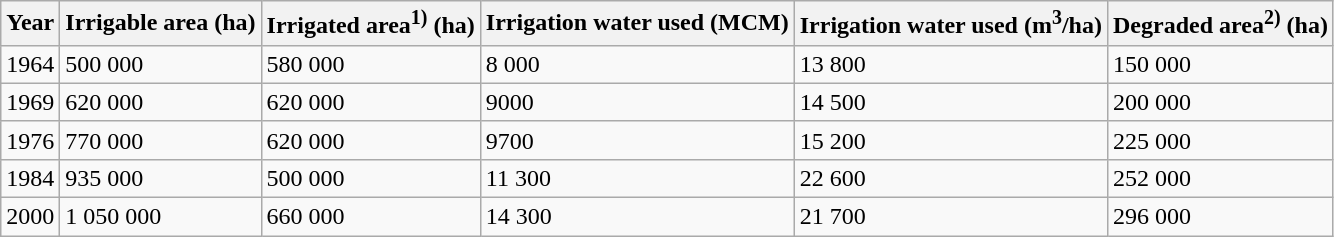<table class="wikitable">
<tr>
<th>Year</th>
<th>Irrigable area (ha)</th>
<th>Irrigated area<sup>1)</sup> (ha)</th>
<th>Irrigation water used (MCM)</th>
<th>Irrigation water used (m<sup>3</sup>/ha)</th>
<th>Degraded area<sup>2)</sup> (ha)</th>
</tr>
<tr>
<td>1964</td>
<td>500 000</td>
<td>580 000</td>
<td>8 000</td>
<td>13 800</td>
<td>150 000</td>
</tr>
<tr>
<td>1969</td>
<td>620 000</td>
<td>620 000</td>
<td>9000</td>
<td>14 500</td>
<td>200 000</td>
</tr>
<tr>
<td>1976</td>
<td>770 000</td>
<td>620 000</td>
<td>9700</td>
<td>15 200</td>
<td>225 000</td>
</tr>
<tr>
<td>1984</td>
<td>935 000</td>
<td>500 000</td>
<td>11 300</td>
<td>22 600</td>
<td>252 000</td>
</tr>
<tr>
<td>2000</td>
<td>1 050 000</td>
<td>660 000</td>
<td>14 300</td>
<td>21 700</td>
<td>296 000</td>
</tr>
</table>
